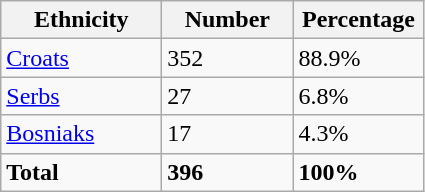<table class="wikitable">
<tr>
<th width="100px">Ethnicity</th>
<th width="80px">Number</th>
<th width="80px">Percentage</th>
</tr>
<tr>
<td><a href='#'>Croats</a></td>
<td>352</td>
<td>88.9%</td>
</tr>
<tr>
<td><a href='#'>Serbs</a></td>
<td>27</td>
<td>6.8%</td>
</tr>
<tr>
<td><a href='#'>Bosniaks</a></td>
<td>17</td>
<td>4.3%</td>
</tr>
<tr>
<td><strong>Total</strong></td>
<td><strong>396</strong></td>
<td><strong>100%</strong></td>
</tr>
</table>
